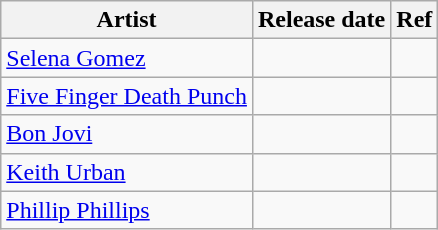<table class="wikitable mw-collapsible mw-collapsed">
<tr>
<th>Artist</th>
<th>Release date</th>
<th>Ref</th>
</tr>
<tr>
<td><a href='#'>Selena Gomez</a></td>
<td></td>
<td></td>
</tr>
<tr>
<td><a href='#'>Five Finger Death Punch</a></td>
<td></td>
<td></td>
</tr>
<tr>
<td><a href='#'>Bon Jovi</a></td>
<td></td>
<td></td>
</tr>
<tr>
<td><a href='#'>Keith Urban</a></td>
<td></td>
<td></td>
</tr>
<tr>
<td><a href='#'>Phillip Phillips</a></td>
<td></td>
<td></td>
</tr>
</table>
